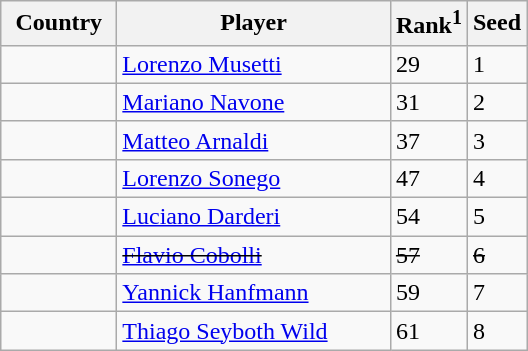<table class="sortable wikitable">
<tr>
<th width="70">Country</th>
<th width="175">Player</th>
<th>Rank<sup>1</sup></th>
<th>Seed</th>
</tr>
<tr>
<td></td>
<td><a href='#'>Lorenzo Musetti</a></td>
<td>29</td>
<td>1</td>
</tr>
<tr>
<td></td>
<td><a href='#'>Mariano Navone</a></td>
<td>31</td>
<td>2</td>
</tr>
<tr>
<td></td>
<td><a href='#'>Matteo Arnaldi</a></td>
<td>37</td>
<td>3</td>
</tr>
<tr>
<td></td>
<td><a href='#'>Lorenzo Sonego</a></td>
<td>47</td>
<td>4</td>
</tr>
<tr>
<td></td>
<td><a href='#'>Luciano Darderi</a></td>
<td>54</td>
<td>5</td>
</tr>
<tr>
<td><s></s></td>
<td><s><a href='#'>Flavio Cobolli</a></s></td>
<td><s>57</s></td>
<td><s>6</s></td>
</tr>
<tr>
<td></td>
<td><a href='#'>Yannick Hanfmann</a></td>
<td>59</td>
<td>7</td>
</tr>
<tr>
<td></td>
<td><a href='#'>Thiago Seyboth Wild</a></td>
<td>61</td>
<td>8</td>
</tr>
</table>
